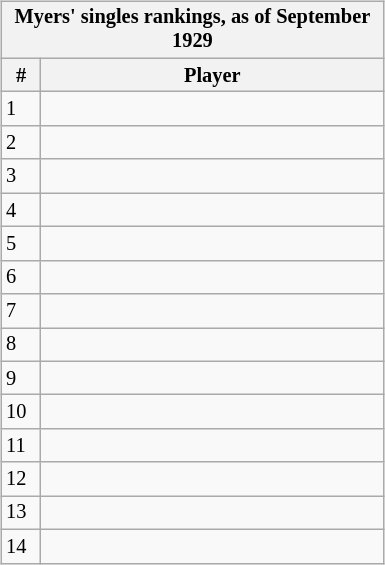<table>
<tr valign=top>
<td><br><table class="wikitable" style="font-size:85%;">
<tr>
<th colspan="3">Myers' singles rankings, as of September 1929</th>
</tr>
<tr>
<th width=20>#</th>
<th width=222>Player</th>
</tr>
<tr>
<td>1</td>
<td align=left></td>
</tr>
<tr>
<td>2</td>
<td align=left></td>
</tr>
<tr>
<td>3</td>
<td align=left></td>
</tr>
<tr>
<td>4</td>
<td align=left></td>
</tr>
<tr>
<td>5</td>
<td align=left></td>
</tr>
<tr>
<td>6</td>
<td align=left></td>
</tr>
<tr>
<td>7</td>
<td align=left></td>
</tr>
<tr>
<td>8</td>
<td align=left></td>
</tr>
<tr>
<td>9</td>
<td align=left></td>
</tr>
<tr>
<td>10</td>
<td align=left></td>
</tr>
<tr>
<td>11</td>
<td align=left></td>
</tr>
<tr>
<td>12</td>
<td align=left></td>
</tr>
<tr>
<td>13</td>
<td align=left></td>
</tr>
<tr>
<td>14</td>
<td align=left></td>
</tr>
</table>
</td>
<td></td>
<td><br></td>
</tr>
</table>
